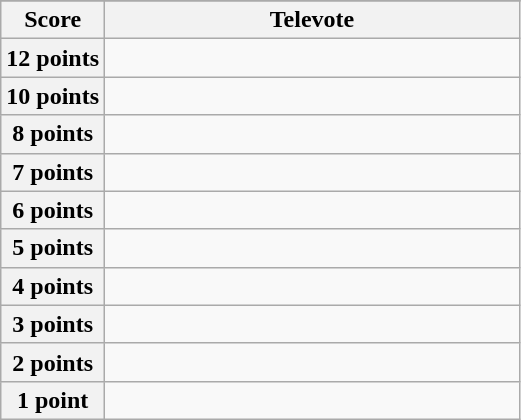<table class="wikitable">
<tr>
</tr>
<tr>
<th scope="col" width="20%">Score</th>
<th scope="col" width="80%">Televote</th>
</tr>
<tr>
<th scope="row">12 points</th>
<td></td>
</tr>
<tr>
<th scope="row">10 points</th>
<td></td>
</tr>
<tr>
<th scope="row">8 points</th>
<td></td>
</tr>
<tr>
<th scope="row">7 points</th>
<td></td>
</tr>
<tr>
<th scope="row">6 points</th>
<td></td>
</tr>
<tr>
<th scope="row">5 points</th>
<td></td>
</tr>
<tr>
<th scope="row">4 points</th>
<td></td>
</tr>
<tr>
<th scope="row">3 points</th>
<td></td>
</tr>
<tr>
<th scope="row">2 points</th>
<td></td>
</tr>
<tr>
<th scope="row">1 point</th>
<td></td>
</tr>
</table>
